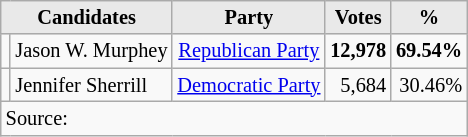<table class=wikitable style="font-size:85%; text-align:right;">
<tr>
<th style="background-color:#E9E9E9" align=center colspan=2>Candidates</th>
<th style="background-color:#E9E9E9" align=center>Party</th>
<th style="background-color:#E9E9E9" align=center>Votes</th>
<th style="background-color:#E9E9E9" align=center>%</th>
</tr>
<tr>
<td></td>
<td align=left>Jason W. Murphey</td>
<td align=center><a href='#'>Republican Party</a></td>
<td><strong>12,978</strong></td>
<td><strong>69.54%</strong></td>
</tr>
<tr>
<td></td>
<td align=left>Jennifer Sherrill</td>
<td align=center><a href='#'>Democratic Party</a></td>
<td>5,684</td>
<td>30.46%</td>
</tr>
<tr>
<td align="left" colspan=6>Source: </td>
</tr>
</table>
